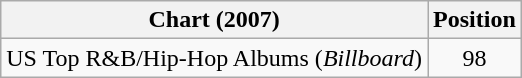<table class="wikitable plainrowheaders">
<tr>
<th>Chart (2007)</th>
<th>Position</th>
</tr>
<tr>
<td>US Top R&B/Hip-Hop Albums (<em>Billboard</em>)</td>
<td style="text-align:center">98</td>
</tr>
</table>
